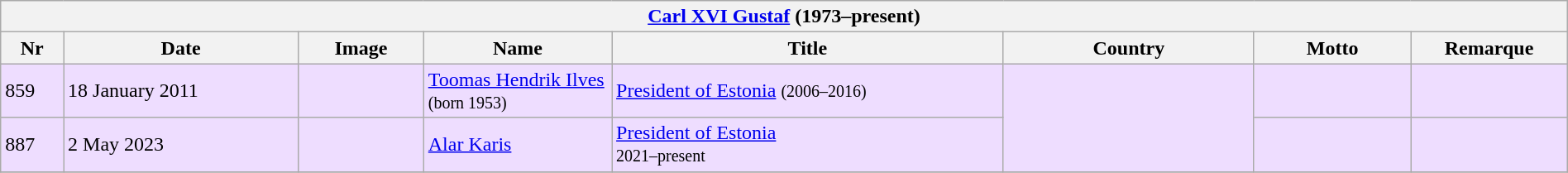<table class="wikitable" width=100%>
<tr>
<th colspan=8><a href='#'>Carl XVI Gustaf</a> (1973–present)</th>
</tr>
<tr>
<th width=4%>Nr</th>
<th width=15%>Date</th>
<th width=8%>Image</th>
<th width=12%>Name</th>
<th>Title</th>
<th width=16%>Country</th>
<th width=10%>Motto</th>
<th width=10%>Remarque</th>
</tr>
<tr bgcolor="#EEDDFF">
<td>859</td>
<td>18 January 2011</td>
<td></td>
<td><a href='#'>Toomas Hendrik Ilves</a><br><small>(born 1953)</small></td>
<td><a href='#'>President of Estonia</a> <small>(2006–2016)</small></td>
<td rowspan="2"></td>
<td></td>
<td></td>
</tr>
<tr bgcolor="#EEDDFF">
<td>887</td>
<td>2 May 2023</td>
<td></td>
<td><a href='#'>Alar Karis</a></td>
<td><a href='#'>President of Estonia</a><br><small>2021–present</small></td>
<td></td>
<td></td>
</tr>
<tr>
</tr>
</table>
